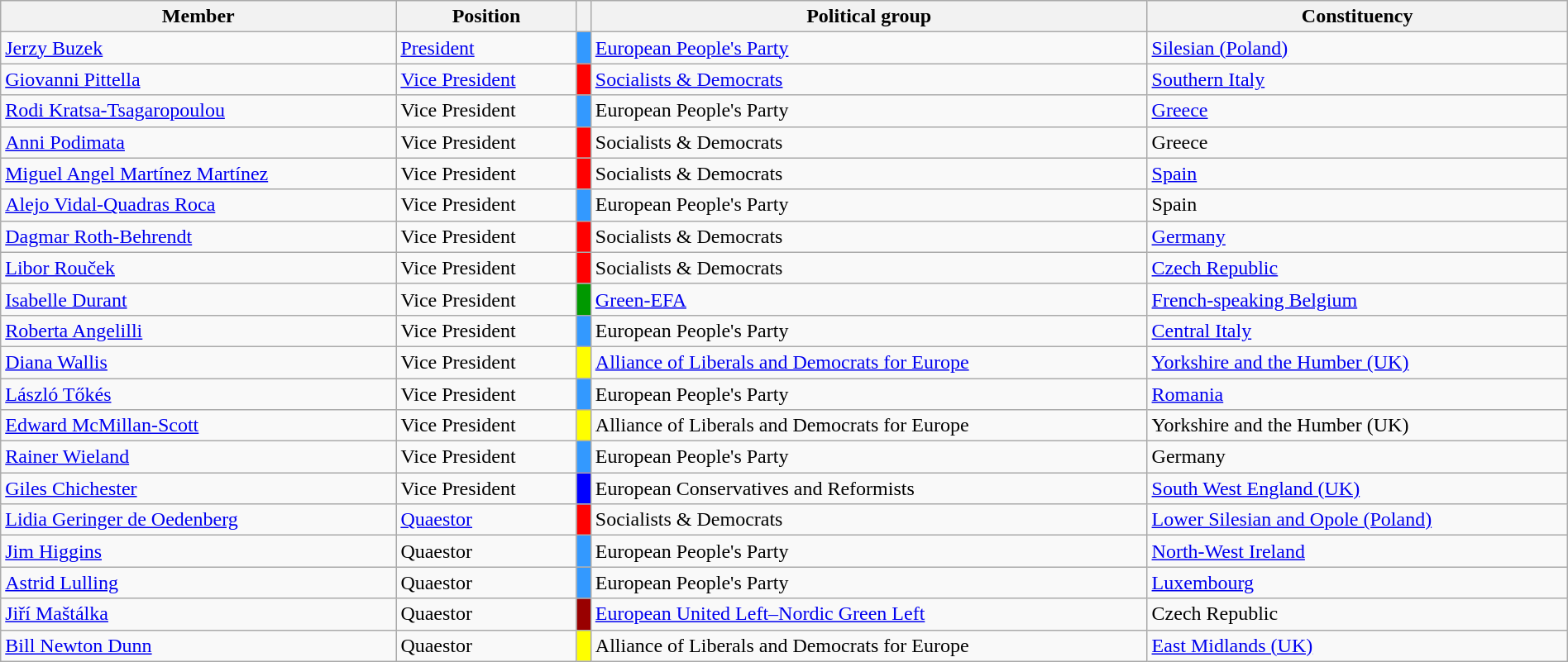<table class="wikitable sortable" width="100%">
<tr>
<th>Member</th>
<th>Position</th>
<th style="width: 3px;" class="unsortable"> </th>
<th>Political group</th>
<th>Constituency</th>
</tr>
<tr>
<td><a href='#'>Jerzy Buzek</a></td>
<td><a href='#'>President</a></td>
<th style="background-color:#3399FF; width: 3px;"> </th>
<td><a href='#'>European People's Party</a></td>
<td><a href='#'>Silesian (Poland)</a></td>
</tr>
<tr>
<td><a href='#'>Giovanni Pittella</a></td>
<td><a href='#'>Vice President</a></td>
<th style="background-color:#FF0000; width: 3px;"> </th>
<td><a href='#'>Socialists & Democrats</a></td>
<td><a href='#'>Southern Italy</a></td>
</tr>
<tr>
<td><a href='#'>Rodi Kratsa-Tsagaropoulou</a></td>
<td>Vice President</td>
<th style="background-color:#3399FF; width: 3px;"> </th>
<td>European People's Party</td>
<td><a href='#'>Greece</a></td>
</tr>
<tr>
<td><a href='#'>Anni Podimata</a></td>
<td>Vice President</td>
<th style="background-color:#FF0000; width: 3px;"> </th>
<td>Socialists & Democrats</td>
<td>Greece</td>
</tr>
<tr>
<td><a href='#'>Miguel Angel Martínez Martínez</a></td>
<td>Vice President</td>
<th style="background-color:#FF0000; width: 3px;"> </th>
<td>Socialists & Democrats</td>
<td><a href='#'>Spain</a></td>
</tr>
<tr>
<td><a href='#'>Alejo Vidal-Quadras Roca</a></td>
<td>Vice President</td>
<th style="background-color:#3399FF; width: 3px;"> </th>
<td>European People's Party</td>
<td>Spain</td>
</tr>
<tr>
<td><a href='#'>Dagmar Roth-Behrendt</a></td>
<td>Vice President</td>
<th style="background-color:#FF0000; width: 3px;"> </th>
<td>Socialists & Democrats</td>
<td><a href='#'>Germany</a></td>
</tr>
<tr>
<td><a href='#'>Libor Rouček</a></td>
<td>Vice President</td>
<th style="background-color:#FF0000; width: 3px;"> </th>
<td>Socialists & Democrats</td>
<td><a href='#'>Czech Republic</a></td>
</tr>
<tr>
<td><a href='#'>Isabelle Durant</a></td>
<td>Vice President</td>
<th style="background-color:#009900; width: 3px;"> </th>
<td><a href='#'>Green-EFA</a></td>
<td><a href='#'>French-speaking Belgium</a></td>
</tr>
<tr>
<td><a href='#'>Roberta Angelilli</a></td>
<td>Vice President</td>
<th style="background-color:#3399FF; width: 3px;"> </th>
<td>European People's Party</td>
<td><a href='#'>Central Italy</a></td>
</tr>
<tr>
<td><a href='#'>Diana Wallis</a></td>
<td>Vice President</td>
<th style="background-color:#FFFF00; width: 3px;"> </th>
<td><a href='#'>Alliance of Liberals and Democrats for Europe</a></td>
<td><a href='#'>Yorkshire and the Humber (UK)</a></td>
</tr>
<tr>
<td><a href='#'>László Tőkés</a></td>
<td>Vice President</td>
<th style="background-color:#3399FF; width: 3px;"> </th>
<td>European People's Party</td>
<td><a href='#'>Romania</a></td>
</tr>
<tr>
<td><a href='#'>Edward McMillan-Scott</a></td>
<td>Vice President</td>
<th style="background-color:#FFFF00; width: 3px;"> </th>
<td>Alliance of Liberals and Democrats for Europe</td>
<td>Yorkshire and the Humber (UK)</td>
</tr>
<tr>
<td><a href='#'>Rainer Wieland</a></td>
<td>Vice President</td>
<th style="background-color:#3399FF; width: 3px;"> </th>
<td>European People's Party</td>
<td>Germany</td>
</tr>
<tr>
<td><a href='#'>Giles Chichester</a></td>
<td>Vice President</td>
<th style="background-color:#0000FF; width: 3px;"> </th>
<td>European Conservatives and Reformists</td>
<td><a href='#'>South West England (UK)</a></td>
</tr>
<tr>
<td><a href='#'>Lidia Geringer de Oedenberg</a></td>
<td><a href='#'>Quaestor</a></td>
<th style="background-color:#FF0000; width: 3px;"> </th>
<td>Socialists & Democrats</td>
<td><a href='#'>Lower Silesian and Opole (Poland)</a></td>
</tr>
<tr>
<td><a href='#'>Jim Higgins</a></td>
<td>Quaestor</td>
<th style="background-color:#3399FF; width: 3px;"> </th>
<td>European People's Party</td>
<td><a href='#'>North-West Ireland</a></td>
</tr>
<tr>
<td><a href='#'>Astrid Lulling</a></td>
<td>Quaestor</td>
<th style="background-color:#3399FF; width: 3px;"> </th>
<td>European People's Party</td>
<td><a href='#'>Luxembourg</a></td>
</tr>
<tr>
<td><a href='#'>Jiří Maštálka</a></td>
<td>Quaestor</td>
<th style="background-color:#990000; width: 3px;"> </th>
<td><a href='#'>European United Left–Nordic Green Left</a></td>
<td>Czech Republic</td>
</tr>
<tr>
<td><a href='#'>Bill Newton Dunn</a></td>
<td>Quaestor</td>
<th style="background-color:#FFFF00; width: 3px;"> </th>
<td>Alliance of Liberals and Democrats for Europe</td>
<td><a href='#'>East Midlands (UK)</a></td>
</tr>
</table>
